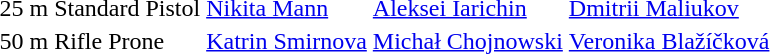<table>
<tr>
<td>25 m Standard Pistol</td>
<td><a href='#'>Nikita Mann</a><br></td>
<td><a href='#'>Aleksei Iarichin</a><br></td>
<td><a href='#'>Dmitrii Maliukov</a><br></td>
</tr>
<tr>
<td>50 m Rifle Prone</td>
<td><a href='#'>Katrin Smirnova</a><br></td>
<td><a href='#'>Michał Chojnowski</a><br></td>
<td><a href='#'>Veronika Blažíčková</a><br></td>
</tr>
</table>
